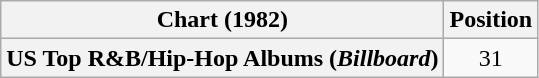<table class="wikitable plainrowheaders" style="text-align:center">
<tr>
<th scope="col">Chart (1982)</th>
<th scope="col">Position</th>
</tr>
<tr>
<th scope="row">US Top R&B/Hip-Hop Albums (<em>Billboard</em>)</th>
<td>31</td>
</tr>
</table>
